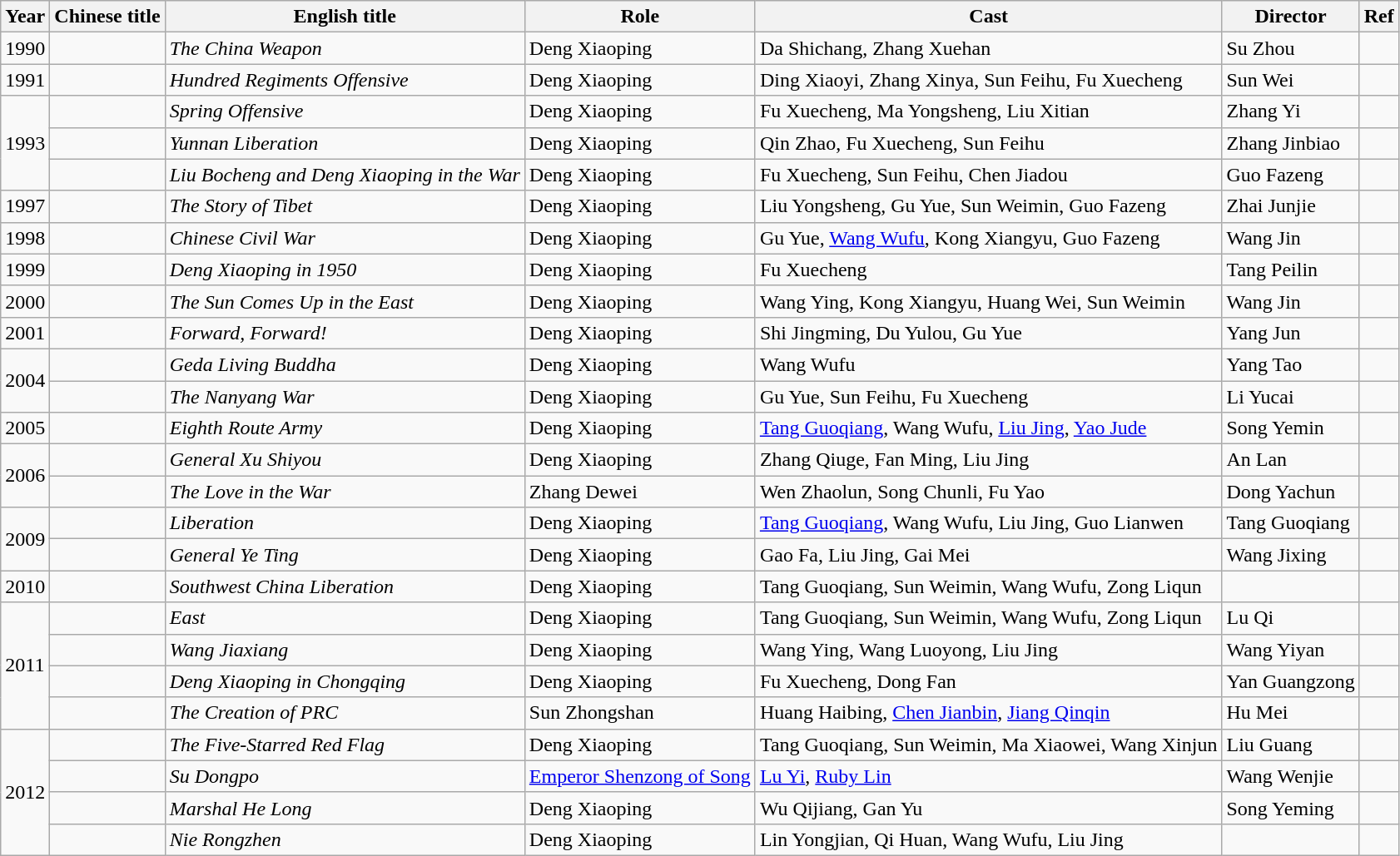<table class="wikitable">
<tr>
<th>Year</th>
<th>Chinese title</th>
<th>English title</th>
<th>Role</th>
<th>Cast</th>
<th>Director</th>
<th>Ref</th>
</tr>
<tr>
<td>1990</td>
<td></td>
<td><em>The China Weapon</em></td>
<td>Deng Xiaoping</td>
<td>Da Shichang, Zhang Xuehan</td>
<td>Su Zhou</td>
<td></td>
</tr>
<tr>
<td>1991</td>
<td></td>
<td><em>Hundred Regiments Offensive</em></td>
<td>Deng Xiaoping</td>
<td>Ding Xiaoyi, Zhang Xinya, Sun Feihu, Fu Xuecheng</td>
<td>Sun Wei</td>
<td></td>
</tr>
<tr>
<td rowspan="3">1993</td>
<td></td>
<td><em>Spring Offensive</em></td>
<td>Deng Xiaoping</td>
<td>Fu Xuecheng, Ma Yongsheng, Liu Xitian</td>
<td>Zhang Yi</td>
<td></td>
</tr>
<tr>
<td></td>
<td><em>Yunnan Liberation</em></td>
<td>Deng Xiaoping</td>
<td>Qin Zhao, Fu Xuecheng, Sun Feihu</td>
<td>Zhang Jinbiao</td>
<td></td>
</tr>
<tr>
<td></td>
<td><em>Liu Bocheng and Deng Xiaoping in the War</em></td>
<td>Deng Xiaoping</td>
<td>Fu Xuecheng, Sun Feihu, Chen Jiadou</td>
<td>Guo Fazeng</td>
<td></td>
</tr>
<tr>
<td>1997</td>
<td></td>
<td><em>The Story of Tibet</em></td>
<td>Deng Xiaoping</td>
<td>Liu Yongsheng, Gu Yue, Sun Weimin, Guo Fazeng</td>
<td>Zhai Junjie</td>
<td></td>
</tr>
<tr>
<td>1998</td>
<td></td>
<td><em>Chinese Civil War</em></td>
<td>Deng Xiaoping</td>
<td>Gu Yue, <a href='#'>Wang Wufu</a>, Kong Xiangyu, Guo Fazeng</td>
<td>Wang Jin</td>
<td></td>
</tr>
<tr>
<td>1999</td>
<td></td>
<td><em>Deng Xiaoping in 1950</em></td>
<td>Deng Xiaoping</td>
<td>Fu Xuecheng</td>
<td>Tang Peilin</td>
<td></td>
</tr>
<tr>
<td>2000</td>
<td></td>
<td><em>The Sun Comes Up in the East</em></td>
<td>Deng Xiaoping</td>
<td>Wang Ying, Kong Xiangyu, Huang Wei, Sun Weimin</td>
<td>Wang Jin</td>
<td></td>
</tr>
<tr>
<td>2001</td>
<td></td>
<td><em>Forward, Forward!</em></td>
<td>Deng Xiaoping</td>
<td>Shi Jingming, Du Yulou, Gu Yue</td>
<td>Yang Jun</td>
<td></td>
</tr>
<tr>
<td rowspan="2">2004</td>
<td></td>
<td><em>Geda Living Buddha</em></td>
<td>Deng Xiaoping</td>
<td>Wang Wufu</td>
<td>Yang Tao</td>
<td></td>
</tr>
<tr>
<td></td>
<td><em>The Nanyang War</em></td>
<td>Deng Xiaoping</td>
<td>Gu Yue, Sun Feihu, Fu Xuecheng</td>
<td>Li Yucai</td>
<td></td>
</tr>
<tr>
<td>2005</td>
<td></td>
<td><em>Eighth Route Army</em></td>
<td>Deng Xiaoping</td>
<td><a href='#'>Tang Guoqiang</a>, Wang Wufu, <a href='#'>Liu Jing</a>, <a href='#'>Yao Jude</a></td>
<td>Song Yemin</td>
<td></td>
</tr>
<tr>
<td rowspan="2">2006</td>
<td></td>
<td><em>General Xu Shiyou</em></td>
<td>Deng Xiaoping</td>
<td>Zhang Qiuge, Fan Ming, Liu Jing</td>
<td>An Lan</td>
<td></td>
</tr>
<tr>
<td></td>
<td><em>The Love in the War</em></td>
<td>Zhang Dewei</td>
<td>Wen Zhaolun, Song Chunli, Fu Yao</td>
<td>Dong Yachun</td>
<td></td>
</tr>
<tr>
<td rowspan="2">2009</td>
<td></td>
<td><em>Liberation</em></td>
<td>Deng Xiaoping</td>
<td><a href='#'>Tang Guoqiang</a>, Wang Wufu, Liu Jing, Guo Lianwen</td>
<td>Tang Guoqiang</td>
<td></td>
</tr>
<tr>
<td></td>
<td><em>General Ye Ting</em></td>
<td>Deng Xiaoping</td>
<td>Gao Fa, Liu Jing, Gai Mei</td>
<td>Wang Jixing</td>
<td></td>
</tr>
<tr>
<td>2010</td>
<td></td>
<td><em>Southwest China Liberation</em></td>
<td>Deng Xiaoping</td>
<td>Tang Guoqiang, Sun Weimin, Wang Wufu, Zong Liqun</td>
<td></td>
<td></td>
</tr>
<tr>
<td rowspan="4">2011</td>
<td></td>
<td><em>East</em></td>
<td>Deng Xiaoping</td>
<td>Tang Guoqiang, Sun Weimin, Wang Wufu, Zong Liqun</td>
<td>Lu Qi</td>
<td></td>
</tr>
<tr>
<td></td>
<td><em>Wang Jiaxiang</em></td>
<td>Deng Xiaoping</td>
<td>Wang Ying, Wang Luoyong, Liu Jing</td>
<td>Wang Yiyan</td>
<td></td>
</tr>
<tr>
<td></td>
<td><em>Deng Xiaoping in Chongqing</em></td>
<td>Deng Xiaoping</td>
<td>Fu Xuecheng, Dong Fan</td>
<td>Yan Guangzong</td>
<td></td>
</tr>
<tr>
<td></td>
<td><em>The Creation of PRC</em></td>
<td>Sun Zhongshan</td>
<td>Huang Haibing, <a href='#'>Chen Jianbin</a>, <a href='#'>Jiang Qinqin</a></td>
<td>Hu Mei</td>
<td></td>
</tr>
<tr>
<td rowspan="4">2012</td>
<td></td>
<td><em>The Five-Starred Red Flag</em></td>
<td>Deng Xiaoping</td>
<td>Tang Guoqiang, Sun Weimin, Ma Xiaowei, Wang Xinjun</td>
<td>Liu Guang</td>
<td></td>
</tr>
<tr>
<td></td>
<td><em>Su Dongpo</em></td>
<td><a href='#'>Emperor Shenzong of Song</a></td>
<td><a href='#'>Lu Yi</a>, <a href='#'>Ruby Lin</a></td>
<td>Wang Wenjie</td>
<td></td>
</tr>
<tr>
<td></td>
<td><em>Marshal He Long</em></td>
<td>Deng Xiaoping</td>
<td>Wu Qijiang, Gan Yu</td>
<td>Song Yeming</td>
<td></td>
</tr>
<tr>
<td></td>
<td><em>Nie Rongzhen</em></td>
<td>Deng Xiaoping</td>
<td>Lin Yongjian, Qi Huan, Wang Wufu, Liu Jing</td>
<td></td>
<td></td>
</tr>
</table>
